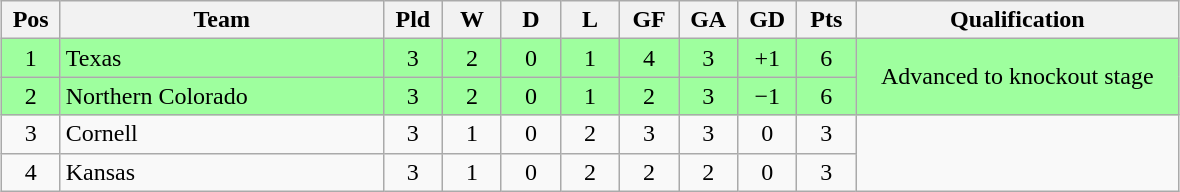<table class="wikitable" style="text-align:center; margin: 1em auto">
<tr>
<th style="width:2em">Pos</th>
<th style="width:13em">Team</th>
<th style="width:2em">Pld</th>
<th style="width:2em">W</th>
<th style="width:2em">D</th>
<th style="width:2em">L</th>
<th style="width:2em">GF</th>
<th style="width:2em">GA</th>
<th style="width:2em">GD</th>
<th style="width:2em">Pts</th>
<th style="width:13em">Qualification</th>
</tr>
<tr bgcolor="#9eff9e">
<td>1</td>
<td style="text-align:left">Texas</td>
<td>3</td>
<td>2</td>
<td>0</td>
<td>1</td>
<td>4</td>
<td>3</td>
<td>+1</td>
<td>6</td>
<td rowspan="2">Advanced to knockout stage</td>
</tr>
<tr bgcolor="#9eff9e">
<td>2</td>
<td style="text-align:left">Northern Colorado</td>
<td>3</td>
<td>2</td>
<td>0</td>
<td>1</td>
<td>2</td>
<td>3</td>
<td>−1</td>
<td>6</td>
</tr>
<tr>
<td>3</td>
<td style="text-align:left">Cornell</td>
<td>3</td>
<td>1</td>
<td>0</td>
<td>2</td>
<td>3</td>
<td>3</td>
<td>0</td>
<td>3</td>
<td rowspan="2"></td>
</tr>
<tr>
<td>4</td>
<td style="text-align:left">Kansas</td>
<td>3</td>
<td>1</td>
<td>0</td>
<td>2</td>
<td>2</td>
<td>2</td>
<td>0</td>
<td>3</td>
</tr>
</table>
